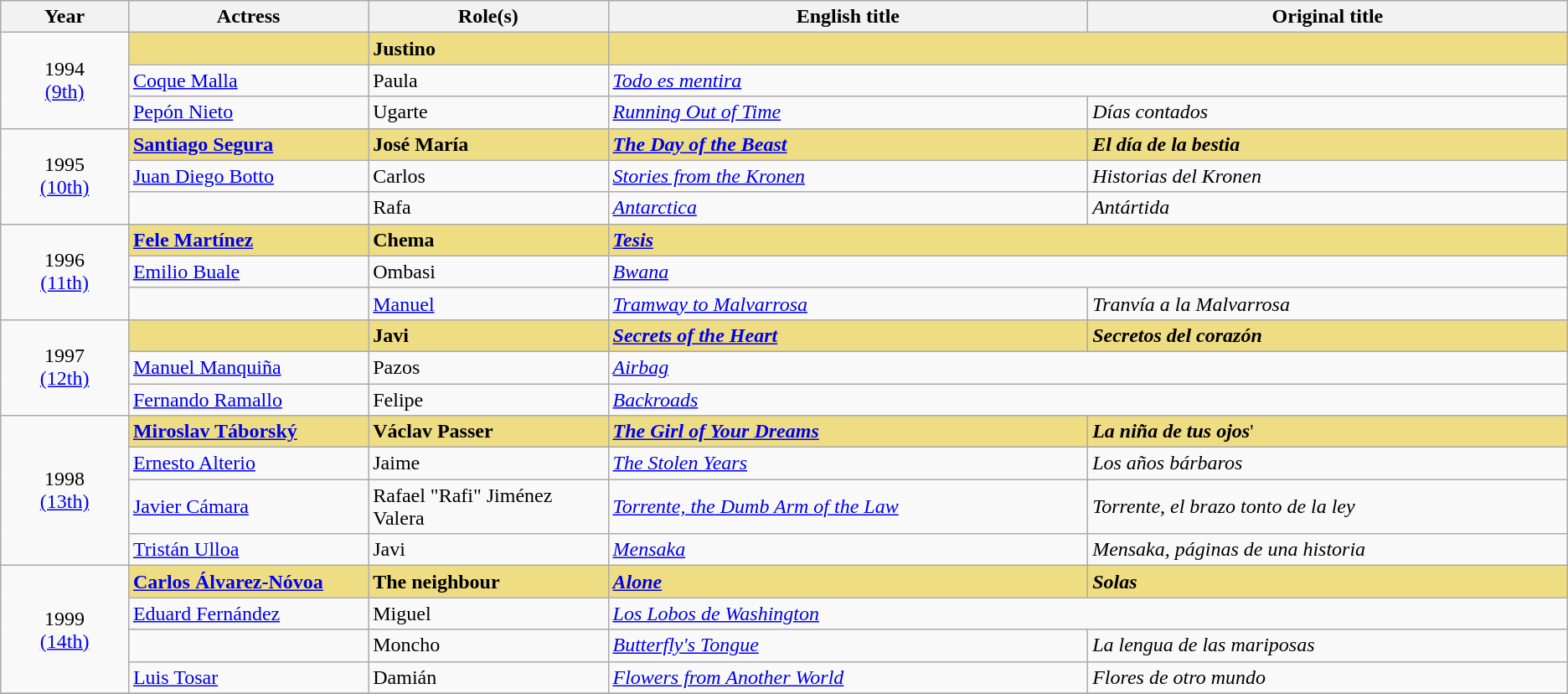<table class="wikitable sortable" style="text-align:left;">
<tr>
<th scope="col" style="width:8%;">Year</th>
<th scope="col" style="width:15%;">Actress</th>
<th scope="col" style="width:15%;">Role(s)</th>
<th scope="col" style="width:30%;">English title</th>
<th scope="col" style="width:30%;">Original title</th>
</tr>
<tr>
<td rowspan="3" style="text-align:center;">1994<br><a href='#'>(9th)</a></td>
<td style="background:#eedd82;"><strong></strong></td>
<td style="background:#eedd82;"><strong>Justino</strong></td>
<td colspan="2" style="background:#eedd82;"><strong><em></em></strong></td>
</tr>
<tr>
<td><a href='#'>Coque Malla</a></td>
<td>Paula</td>
<td colspan="2"><em><a href='#'>Todo es mentira</a></em></td>
</tr>
<tr>
<td><a href='#'>Pepón Nieto</a></td>
<td>Ugarte</td>
<td><em><a href='#'>Running Out of Time</a></em></td>
<td><em>Días contados</em></td>
</tr>
<tr>
<td rowspan="3" style="text-align:center;">1995<br><a href='#'>(10th)</a></td>
<td style="background:#eedd82;"><strong><a href='#'>Santiago Segura</a></strong></td>
<td style="background:#eedd82;"><strong>José María</strong></td>
<td style="background:#eedd82;"><strong><em><a href='#'>The Day of the Beast</a></em></strong></td>
<td style="background:#eedd82;"><strong><em>El día de la bestia</em></strong></td>
</tr>
<tr>
<td><a href='#'>Juan Diego Botto</a></td>
<td>Carlos</td>
<td><em><a href='#'>Stories from the Kronen</a></em></td>
<td><em>Historias del Kronen</em></td>
</tr>
<tr>
<td></td>
<td>Rafa</td>
<td><em><a href='#'>Antarctica</a></em></td>
<td><em>Antártida</em></td>
</tr>
<tr>
<td rowspan="3" style="text-align:center;">1996<br><a href='#'>(11th)</a></td>
<td style="background:#eedd82;"><strong><a href='#'>Fele Martínez</a></strong></td>
<td style="background:#eedd82;"><strong>Chema</strong></td>
<td colspan="2" style="background:#eedd82;"><strong><em><a href='#'>Tesis</a></em></strong></td>
</tr>
<tr>
<td><a href='#'>Emilio Buale</a></td>
<td>Ombasi</td>
<td colspan="2"><em><a href='#'>Bwana</a></em></td>
</tr>
<tr>
<td></td>
<td><a href='#'>Manuel</a></td>
<td><em><a href='#'>Tramway to Malvarrosa</a></em></td>
<td><em>Tranvía a la Malvarrosa</em></td>
</tr>
<tr>
<td rowspan="3" style="text-align:center;">1997<br><a href='#'>(12th)</a></td>
<td style="background:#eedd82;"><strong></strong></td>
<td style="background:#eedd82;"><strong>Javi</strong></td>
<td style="background:#eedd82;"><strong><em><a href='#'>Secrets of the Heart</a></em></strong></td>
<td style="background:#eedd82;"><strong><em>Secretos del corazón</em></strong></td>
</tr>
<tr>
<td><a href='#'>Manuel Manquiña</a></td>
<td>Pazos</td>
<td colspan="2"><em><a href='#'>Airbag</a></em></td>
</tr>
<tr>
<td><a href='#'>Fernando Ramallo</a></td>
<td>Felipe</td>
<td colspan="2"><em><a href='#'>Backroads</a></em></td>
</tr>
<tr>
<td rowspan="4" style="text-align:center;">1998<br><a href='#'>(13th)</a></td>
<td style="background:#eedd82;"><strong><a href='#'>Miroslav Táborský</a></strong></td>
<td style="background:#eedd82;"><strong>Václav Passer</strong></td>
<td style="background:#eedd82;"><strong><em><a href='#'>The Girl of Your Dreams</a></em></strong></td>
<td style="background:#eedd82;"><strong><em>La niña de tus ojos</em></strong>'</td>
</tr>
<tr>
<td><a href='#'>Ernesto Alterio</a></td>
<td>Jaime</td>
<td><em><a href='#'>The Stolen Years</a></em></td>
<td><em>Los años bárbaros</em></td>
</tr>
<tr>
<td><a href='#'>Javier Cámara</a></td>
<td>Rafael "Rafi" Jiménez Valera</td>
<td><em><a href='#'>Torrente, the Dumb Arm of the Law</a></em></td>
<td><em>Torrente, el brazo tonto de la ley</em></td>
</tr>
<tr>
<td><a href='#'>Tristán Ulloa</a></td>
<td>Javi</td>
<td><em><a href='#'>Mensaka</a></em></td>
<td><em>Mensaka, páginas de una historia</em></td>
</tr>
<tr>
<td rowspan="4" style="text-align:center;">1999<br><a href='#'>(14th)</a></td>
<td style="background:#eedd82;"><strong><a href='#'>Carlos Álvarez-Nóvoa</a></strong></td>
<td style="background:#eedd82;"><strong>The neighbour</strong></td>
<td style="background:#eedd82;"><strong><em><a href='#'>Alone</a></em></strong></td>
<td style="background:#eedd82;"><strong><em>Solas</em></strong></td>
</tr>
<tr>
<td><a href='#'>Eduard Fernández</a></td>
<td>Miguel</td>
<td colspan="2"><em><a href='#'>Los Lobos de Washington</a></em></td>
</tr>
<tr>
<td></td>
<td>Moncho</td>
<td><em><a href='#'>Butterfly's Tongue</a></em></td>
<td><em>La lengua de las mariposas</em></td>
</tr>
<tr>
<td><a href='#'>Luis Tosar</a></td>
<td>Damián</td>
<td><em><a href='#'>Flowers from Another World</a></em></td>
<td><em>Flores de otro mundo</em></td>
</tr>
<tr>
</tr>
</table>
